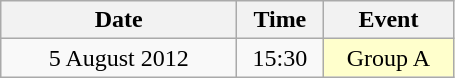<table class = "wikitable" style="text-align:center;">
<tr>
<th width=150>Date</th>
<th width=50>Time</th>
<th width=80>Event</th>
</tr>
<tr>
<td>5 August 2012</td>
<td>15:30</td>
<td bgcolor=ffffcc>Group A</td>
</tr>
</table>
